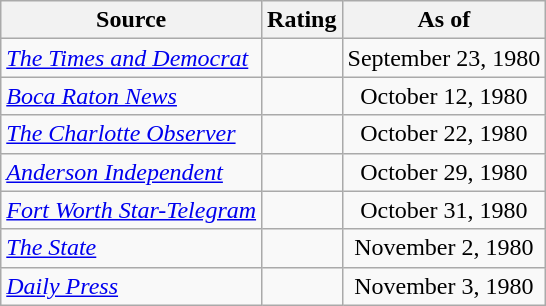<table class="wikitable" style="text-align:center">
<tr>
<th>Source</th>
<th>Rating</th>
<th>As of</th>
</tr>
<tr>
<td align="left"><em><a href='#'>The Times and Democrat</a></em></td>
<td></td>
<td>September 23, 1980</td>
</tr>
<tr>
<td align="left"><em><a href='#'>Boca Raton News</a></em></td>
<td></td>
<td>October 12, 1980</td>
</tr>
<tr>
<td align="left"><em><a href='#'>The Charlotte Observer</a></em></td>
<td></td>
<td>October 22, 1980</td>
</tr>
<tr>
<td align="left"><em><a href='#'>Anderson Independent</a></em></td>
<td></td>
<td>October 29, 1980</td>
</tr>
<tr>
<td align="left"><em><a href='#'>Fort Worth Star-Telegram</a></em></td>
<td></td>
<td>October 31, 1980</td>
</tr>
<tr>
<td align="left"><em><a href='#'>The State</a></em></td>
<td></td>
<td>November 2, 1980</td>
</tr>
<tr>
<td align="left"><em><a href='#'>Daily Press</a></em></td>
<td></td>
<td>November 3, 1980</td>
</tr>
</table>
